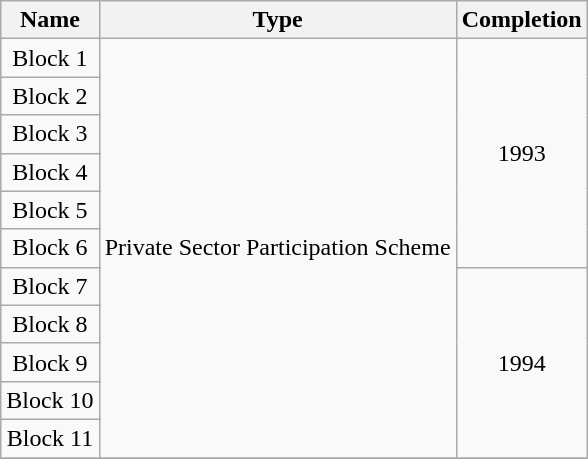<table class="wikitable" style="text-align: center">
<tr>
<th>Name</th>
<th>Type</th>
<th>Completion</th>
</tr>
<tr>
<td>Block 1</td>
<td rowspan="11">Private Sector Participation Scheme</td>
<td rowspan="6">1993</td>
</tr>
<tr>
<td>Block 2</td>
</tr>
<tr>
<td>Block 3</td>
</tr>
<tr>
<td>Block 4</td>
</tr>
<tr>
<td>Block 5</td>
</tr>
<tr>
<td>Block 6</td>
</tr>
<tr>
<td>Block 7</td>
<td rowspan="5">1994</td>
</tr>
<tr>
<td>Block 8</td>
</tr>
<tr>
<td>Block 9</td>
</tr>
<tr>
<td>Block 10</td>
</tr>
<tr>
<td>Block 11</td>
</tr>
<tr>
</tr>
</table>
